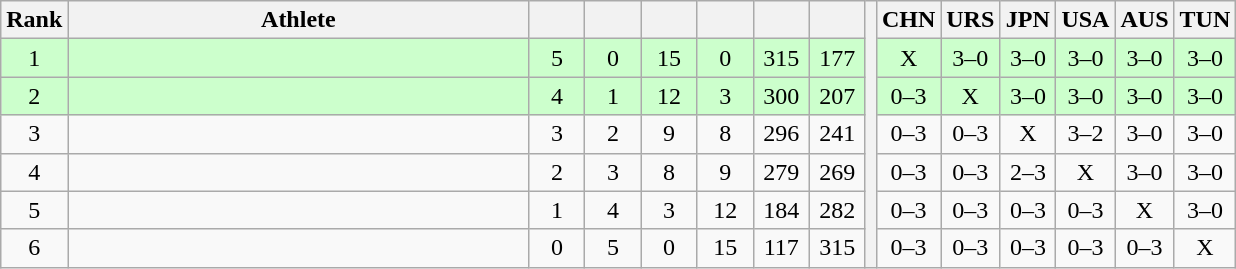<table class="wikitable" style="text-align:center">
<tr>
<th>Rank</th>
<th width=300>Athlete</th>
<th width=30></th>
<th width=30></th>
<th width=30></th>
<th width=30></th>
<th width=30></th>
<th width=30></th>
<th rowspan=7></th>
<th width=30>CHN</th>
<th width=30>URS</th>
<th width=30>JPN</th>
<th width=30>USA</th>
<th width=30>AUS</th>
<th width=30>TUN</th>
</tr>
<tr style="background-color:#ccffcc;">
<td>1</td>
<td align=left></td>
<td>5</td>
<td>0</td>
<td>15</td>
<td>0</td>
<td>315</td>
<td>177</td>
<td>X</td>
<td>3–0</td>
<td>3–0</td>
<td>3–0</td>
<td>3–0</td>
<td>3–0</td>
</tr>
<tr style="background-color:#ccffcc;">
<td>2</td>
<td align=left></td>
<td>4</td>
<td>1</td>
<td>12</td>
<td>3</td>
<td>300</td>
<td>207</td>
<td>0–3</td>
<td>X</td>
<td>3–0</td>
<td>3–0</td>
<td>3–0</td>
<td>3–0</td>
</tr>
<tr>
<td>3</td>
<td align=left></td>
<td>3</td>
<td>2</td>
<td>9</td>
<td>8</td>
<td>296</td>
<td>241</td>
<td>0–3</td>
<td>0–3</td>
<td>X</td>
<td>3–2</td>
<td>3–0</td>
<td>3–0</td>
</tr>
<tr>
<td>4</td>
<td align=left></td>
<td>2</td>
<td>3</td>
<td>8</td>
<td>9</td>
<td>279</td>
<td>269</td>
<td>0–3</td>
<td>0–3</td>
<td>2–3</td>
<td>X</td>
<td>3–0</td>
<td>3–0</td>
</tr>
<tr>
<td>5</td>
<td align=left></td>
<td>1</td>
<td>4</td>
<td>3</td>
<td>12</td>
<td>184</td>
<td>282</td>
<td>0–3</td>
<td>0–3</td>
<td>0–3</td>
<td>0–3</td>
<td>X</td>
<td>3–0</td>
</tr>
<tr>
<td>6</td>
<td align=left></td>
<td>0</td>
<td>5</td>
<td>0</td>
<td>15</td>
<td>117</td>
<td>315</td>
<td>0–3</td>
<td>0–3</td>
<td>0–3</td>
<td>0–3</td>
<td>0–3</td>
<td>X</td>
</tr>
</table>
